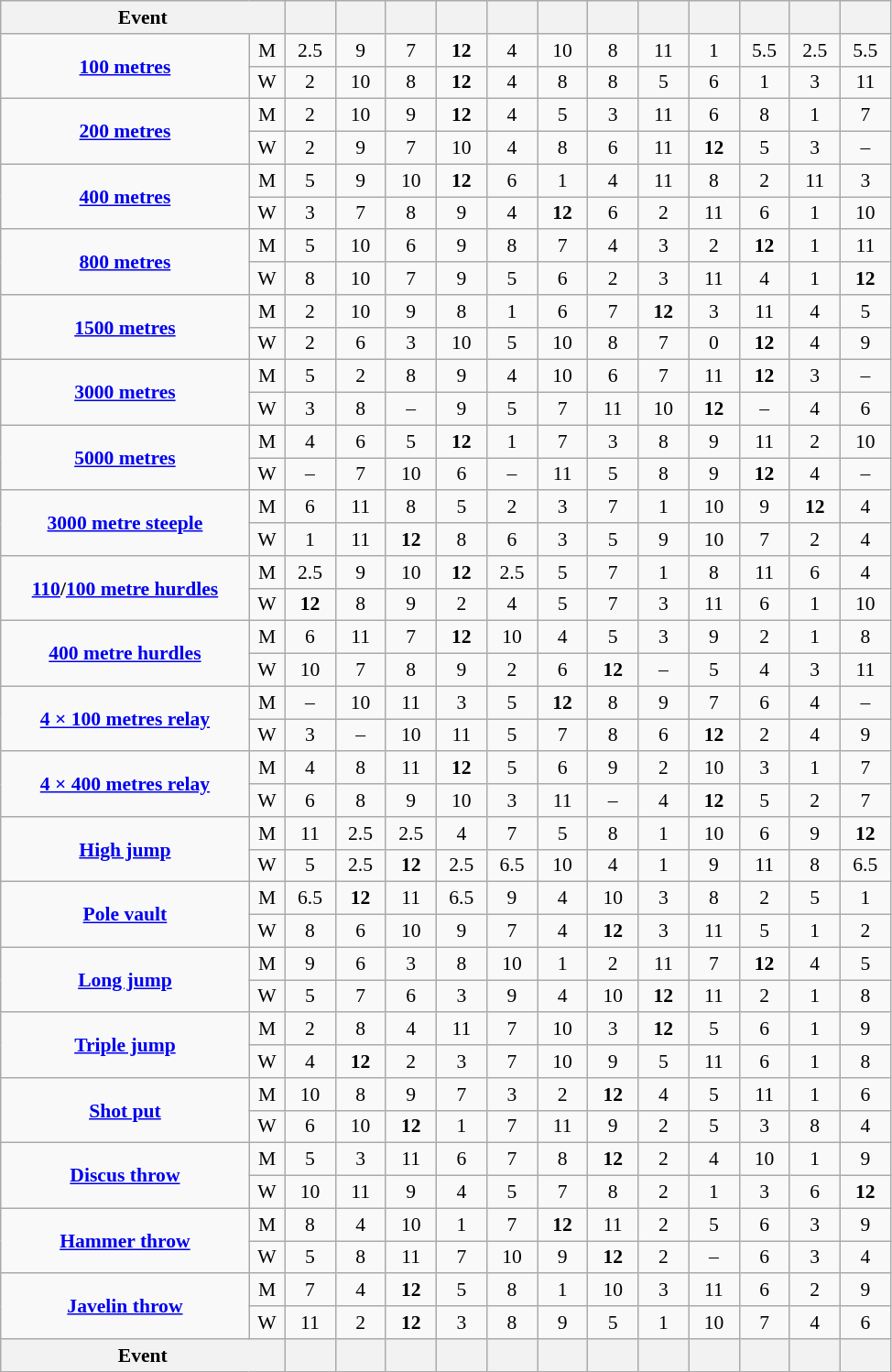<table class="wikitable" style="background-color: #f9f9f9; font-size: 90%; text-align: center">
<tr>
<th width=200 colspan=2>Event</th>
<th width=30></th>
<th width=30></th>
<th width=30></th>
<th width=30></th>
<th width=30></th>
<th width=30></th>
<th width=30></th>
<th width=30></th>
<th width=30></th>
<th width=30></th>
<th width=30></th>
<th width=30></th>
</tr>
<tr>
<td rowspan=2><strong><a href='#'>100 metres</a></strong></td>
<td>M</td>
<td>2.5</td>
<td>9</td>
<td>7</td>
<td><strong>12</strong></td>
<td>4</td>
<td>10</td>
<td>8</td>
<td>11</td>
<td>1</td>
<td>5.5</td>
<td>2.5</td>
<td>5.5</td>
</tr>
<tr>
<td>W</td>
<td>2</td>
<td>10</td>
<td>8</td>
<td><strong>12</strong></td>
<td>4</td>
<td>8</td>
<td>8</td>
<td>5</td>
<td>6</td>
<td>1</td>
<td>3</td>
<td>11</td>
</tr>
<tr>
<td rowspan=2><strong><a href='#'>200 metres</a></strong></td>
<td>M</td>
<td>2</td>
<td>10</td>
<td>9</td>
<td><strong>12</strong></td>
<td>4</td>
<td>5</td>
<td>3</td>
<td>11</td>
<td>6</td>
<td>8</td>
<td>1</td>
<td>7</td>
</tr>
<tr>
<td>W</td>
<td>2</td>
<td>9</td>
<td>7</td>
<td>10</td>
<td>4</td>
<td>8</td>
<td>6</td>
<td>11</td>
<td><strong>12</strong></td>
<td>5</td>
<td>3</td>
<td>–</td>
</tr>
<tr>
<td rowspan=2><strong><a href='#'>400 metres</a></strong></td>
<td>M</td>
<td>5</td>
<td>9</td>
<td>10</td>
<td><strong>12</strong></td>
<td>6</td>
<td>1</td>
<td>4</td>
<td>11</td>
<td>8</td>
<td>2</td>
<td>11</td>
<td>3</td>
</tr>
<tr>
<td>W</td>
<td>3</td>
<td>7</td>
<td>8</td>
<td>9</td>
<td>4</td>
<td><strong>12</strong></td>
<td>6</td>
<td>2</td>
<td>11</td>
<td>6</td>
<td>1</td>
<td>10</td>
</tr>
<tr>
<td rowspan=2><strong><a href='#'>800 metres</a></strong></td>
<td>M</td>
<td>5</td>
<td>10</td>
<td>6</td>
<td>9</td>
<td>8</td>
<td>7</td>
<td>4</td>
<td>3</td>
<td>2</td>
<td><strong>12</strong></td>
<td>1</td>
<td>11</td>
</tr>
<tr>
<td>W</td>
<td>8</td>
<td>10</td>
<td>7</td>
<td>9</td>
<td>5</td>
<td>6</td>
<td>2</td>
<td>3</td>
<td>11</td>
<td>4</td>
<td>1</td>
<td><strong>12</strong></td>
</tr>
<tr>
<td rowspan=2><strong><a href='#'>1500 metres</a></strong></td>
<td>M</td>
<td>2</td>
<td>10</td>
<td>9</td>
<td>8</td>
<td>1</td>
<td>6</td>
<td>7</td>
<td><strong>12</strong></td>
<td>3</td>
<td>11</td>
<td>4</td>
<td>5</td>
</tr>
<tr>
<td>W</td>
<td>2</td>
<td>6</td>
<td>3</td>
<td>10</td>
<td>5</td>
<td>10</td>
<td>8</td>
<td>7</td>
<td>0</td>
<td><strong>12</strong></td>
<td>4</td>
<td>9</td>
</tr>
<tr>
<td rowspan=2><strong><a href='#'>3000 metres</a></strong></td>
<td>M</td>
<td>5</td>
<td>2</td>
<td>8</td>
<td>9</td>
<td>4</td>
<td>10</td>
<td>6</td>
<td>7</td>
<td>11</td>
<td><strong>12</strong></td>
<td>3</td>
<td>–</td>
</tr>
<tr>
<td>W</td>
<td>3</td>
<td>8</td>
<td>–</td>
<td>9</td>
<td>5</td>
<td>7</td>
<td>11</td>
<td>10</td>
<td><strong>12</strong></td>
<td>–</td>
<td>4</td>
<td>6</td>
</tr>
<tr>
<td rowspan=2><strong><a href='#'>5000 metres</a></strong></td>
<td>M</td>
<td>4</td>
<td>6</td>
<td>5</td>
<td><strong>12</strong></td>
<td>1</td>
<td>7</td>
<td>3</td>
<td>8</td>
<td>9</td>
<td>11</td>
<td>2</td>
<td>10</td>
</tr>
<tr>
<td>W</td>
<td>–</td>
<td>7</td>
<td>10</td>
<td>6</td>
<td>–</td>
<td>11</td>
<td>5</td>
<td>8</td>
<td>9</td>
<td><strong>12</strong></td>
<td>4</td>
<td>–</td>
</tr>
<tr>
<td rowspan=2><strong><a href='#'>3000 metre steeple</a></strong></td>
<td>M</td>
<td>6</td>
<td>11</td>
<td>8</td>
<td>5</td>
<td>2</td>
<td>3</td>
<td>7</td>
<td>1</td>
<td>10</td>
<td>9</td>
<td><strong>12</strong></td>
<td>4</td>
</tr>
<tr>
<td>W</td>
<td>1</td>
<td>11</td>
<td><strong>12</strong></td>
<td>8</td>
<td>6</td>
<td>3</td>
<td>5</td>
<td>9</td>
<td>10</td>
<td>7</td>
<td>2</td>
<td>4</td>
</tr>
<tr>
<td rowspan=2><strong><a href='#'>110</a>/<a href='#'>100 metre hurdles</a></strong></td>
<td>M</td>
<td>2.5</td>
<td>9</td>
<td>10</td>
<td><strong>12</strong></td>
<td>2.5</td>
<td>5</td>
<td>7</td>
<td>1</td>
<td>8</td>
<td>11</td>
<td>6</td>
<td>4</td>
</tr>
<tr>
<td>W</td>
<td><strong>12</strong></td>
<td>8</td>
<td>9</td>
<td>2</td>
<td>4</td>
<td>5</td>
<td>7</td>
<td>3</td>
<td>11</td>
<td>6</td>
<td>1</td>
<td>10</td>
</tr>
<tr>
<td rowspan=2><strong><a href='#'>400 metre hurdles</a></strong></td>
<td>M</td>
<td>6</td>
<td>11</td>
<td>7</td>
<td><strong>12</strong></td>
<td>10</td>
<td>4</td>
<td>5</td>
<td>3</td>
<td>9</td>
<td>2</td>
<td>1</td>
<td>8</td>
</tr>
<tr>
<td>W</td>
<td>10</td>
<td>7</td>
<td>8</td>
<td>9</td>
<td>2</td>
<td>6</td>
<td><strong>12</strong></td>
<td>–</td>
<td>5</td>
<td>4</td>
<td>3</td>
<td>11</td>
</tr>
<tr>
<td rowspan=2><strong><a href='#'>4 × 100 metres relay</a></strong></td>
<td>M</td>
<td>–</td>
<td>10</td>
<td>11</td>
<td>3</td>
<td>5</td>
<td><strong>12</strong></td>
<td>8</td>
<td>9</td>
<td>7</td>
<td>6</td>
<td>4</td>
<td>–</td>
</tr>
<tr>
<td>W</td>
<td>3</td>
<td>–</td>
<td>10</td>
<td>11</td>
<td>5</td>
<td>7</td>
<td>8</td>
<td>6</td>
<td><strong>12</strong></td>
<td>2</td>
<td>4</td>
<td>9</td>
</tr>
<tr>
<td rowspan=2><strong><a href='#'>4 × 400 metres relay</a></strong></td>
<td>M</td>
<td>4</td>
<td>8</td>
<td>11</td>
<td><strong>12</strong></td>
<td>5</td>
<td>6</td>
<td>9</td>
<td>2</td>
<td>10</td>
<td>3</td>
<td>1</td>
<td>7</td>
</tr>
<tr>
<td>W</td>
<td>6</td>
<td>8</td>
<td>9</td>
<td>10</td>
<td>3</td>
<td>11</td>
<td>–</td>
<td>4</td>
<td><strong>12</strong></td>
<td>5</td>
<td>2</td>
<td>7</td>
</tr>
<tr>
<td rowspan=2><strong><a href='#'>High jump</a></strong></td>
<td>M</td>
<td>11</td>
<td>2.5</td>
<td>2.5</td>
<td>4</td>
<td>7</td>
<td>5</td>
<td>8</td>
<td>1</td>
<td>10</td>
<td>6</td>
<td>9</td>
<td><strong>12</strong></td>
</tr>
<tr>
<td>W</td>
<td>5</td>
<td>2.5</td>
<td><strong>12</strong></td>
<td>2.5</td>
<td>6.5</td>
<td>10</td>
<td>4</td>
<td>1</td>
<td>9</td>
<td>11</td>
<td>8</td>
<td>6.5</td>
</tr>
<tr>
<td rowspan=2><strong><a href='#'>Pole vault</a></strong></td>
<td>M</td>
<td>6.5</td>
<td><strong>12</strong></td>
<td>11</td>
<td>6.5</td>
<td>9</td>
<td>4</td>
<td>10</td>
<td>3</td>
<td>8</td>
<td>2</td>
<td>5</td>
<td>1</td>
</tr>
<tr>
<td>W</td>
<td>8</td>
<td>6</td>
<td>10</td>
<td>9</td>
<td>7</td>
<td>4</td>
<td><strong>12</strong></td>
<td>3</td>
<td>11</td>
<td>5</td>
<td>1</td>
<td>2</td>
</tr>
<tr>
<td rowspan=2><strong><a href='#'>Long jump</a></strong></td>
<td>M</td>
<td>9</td>
<td>6</td>
<td>3</td>
<td>8</td>
<td>10</td>
<td>1</td>
<td>2</td>
<td>11</td>
<td>7</td>
<td><strong>12</strong></td>
<td>4</td>
<td>5</td>
</tr>
<tr>
<td>W</td>
<td>5</td>
<td>7</td>
<td>6</td>
<td>3</td>
<td>9</td>
<td>4</td>
<td>10</td>
<td><strong>12</strong></td>
<td>11</td>
<td>2</td>
<td>1</td>
<td>8</td>
</tr>
<tr>
<td rowspan=2><strong><a href='#'>Triple jump</a></strong></td>
<td>M</td>
<td>2</td>
<td>8</td>
<td>4</td>
<td>11</td>
<td>7</td>
<td>10</td>
<td>3</td>
<td><strong>12</strong></td>
<td>5</td>
<td>6</td>
<td>1</td>
<td>9</td>
</tr>
<tr>
<td>W</td>
<td>4</td>
<td><strong>12</strong></td>
<td>2</td>
<td>3</td>
<td>7</td>
<td>10</td>
<td>9</td>
<td>5</td>
<td>11</td>
<td>6</td>
<td>1</td>
<td>8</td>
</tr>
<tr>
<td rowspan=2><strong><a href='#'>Shot put</a></strong></td>
<td>M</td>
<td>10</td>
<td>8</td>
<td>9</td>
<td>7</td>
<td>3</td>
<td>2</td>
<td><strong>12</strong></td>
<td>4</td>
<td>5</td>
<td>11</td>
<td>1</td>
<td>6</td>
</tr>
<tr>
<td>W</td>
<td>6</td>
<td>10</td>
<td><strong>12</strong></td>
<td>1</td>
<td>7</td>
<td>11</td>
<td>9</td>
<td>2</td>
<td>5</td>
<td>3</td>
<td>8</td>
<td>4</td>
</tr>
<tr>
<td rowspan=2><strong><a href='#'>Discus throw</a></strong></td>
<td>M</td>
<td>5</td>
<td>3</td>
<td>11</td>
<td>6</td>
<td>7</td>
<td>8</td>
<td><strong>12</strong></td>
<td>2</td>
<td>4</td>
<td>10</td>
<td>1</td>
<td>9</td>
</tr>
<tr>
<td>W</td>
<td>10</td>
<td>11</td>
<td>9</td>
<td>4</td>
<td>5</td>
<td>7</td>
<td>8</td>
<td>2</td>
<td>1</td>
<td>3</td>
<td>6</td>
<td><strong>12</strong></td>
</tr>
<tr>
<td rowspan=2><strong><a href='#'>Hammer throw</a></strong></td>
<td>M</td>
<td>8</td>
<td>4</td>
<td>10</td>
<td>1</td>
<td>7</td>
<td><strong>12</strong></td>
<td>11</td>
<td>2</td>
<td>5</td>
<td>6</td>
<td>3</td>
<td>9</td>
</tr>
<tr>
<td>W</td>
<td>5</td>
<td>8</td>
<td>11</td>
<td>7</td>
<td>10</td>
<td>9</td>
<td><strong>12</strong></td>
<td>2</td>
<td>–</td>
<td>6</td>
<td>3</td>
<td>4</td>
</tr>
<tr>
<td rowspan=2><strong><a href='#'>Javelin throw</a></strong></td>
<td>M</td>
<td>7</td>
<td>4</td>
<td><strong>12</strong></td>
<td>5</td>
<td>8</td>
<td>1</td>
<td>10</td>
<td>3</td>
<td>11</td>
<td>6</td>
<td>2</td>
<td>9</td>
</tr>
<tr>
<td>W</td>
<td>11</td>
<td>2</td>
<td><strong>12</strong></td>
<td>3</td>
<td>8</td>
<td>9</td>
<td>5</td>
<td>1</td>
<td>10</td>
<td>7</td>
<td>4</td>
<td>6</td>
</tr>
<tr>
<th width=200 colspan=2>Event</th>
<th width=30></th>
<th width=30></th>
<th width=30></th>
<th width=30></th>
<th width=30></th>
<th width=30></th>
<th width=30></th>
<th width=30></th>
<th width=30></th>
<th width=30></th>
<th width=30></th>
<th width=30></th>
</tr>
</table>
